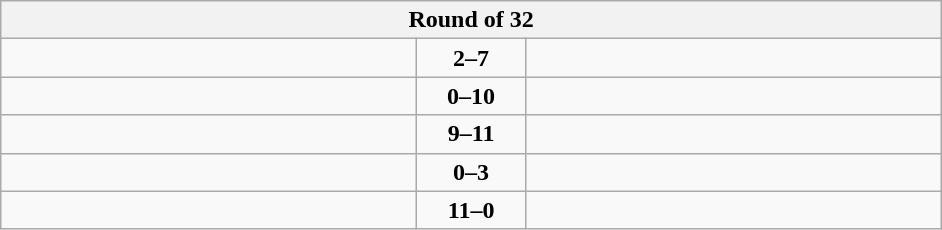<table class="wikitable" style="text-align: center;">
<tr>
<th colspan=3>Round of 32</th>
</tr>
<tr>
<td align=left width="270"></td>
<td align=center width="65"><strong>2–7</strong></td>
<td align=left width="270"><strong></strong></td>
</tr>
<tr>
<td align=left></td>
<td align=center><strong>0–10</strong></td>
<td align=left><strong></strong></td>
</tr>
<tr>
<td align=left></td>
<td align=center><strong>9–11</strong></td>
<td align=left><strong></strong></td>
</tr>
<tr>
<td align=left></td>
<td align=center><strong>0–3</strong></td>
<td align=left><strong></strong></td>
</tr>
<tr>
<td align=left><strong></strong></td>
<td align=center><strong>11–0</strong></td>
<td align=left></td>
</tr>
</table>
